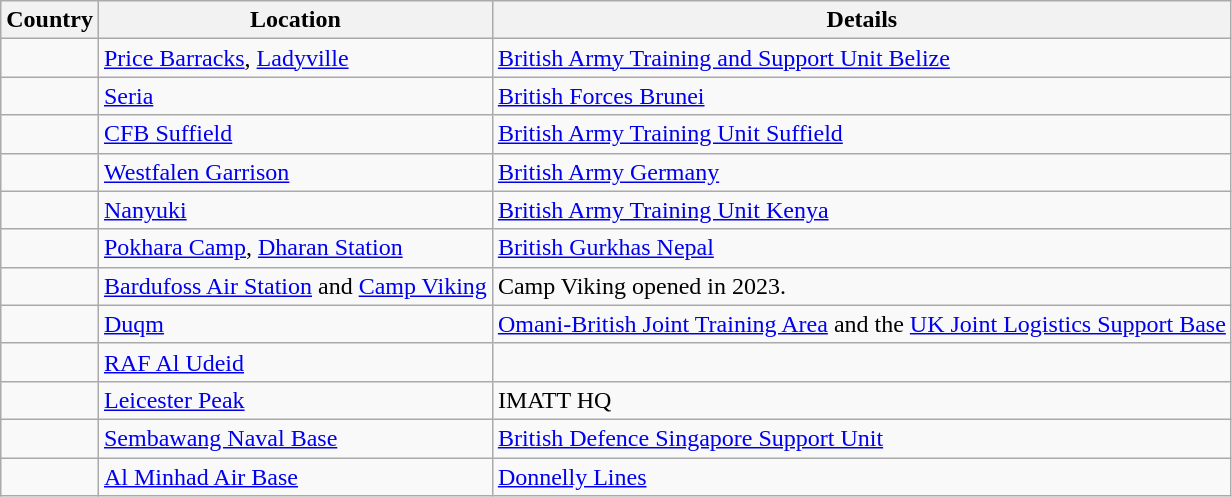<table class=wikitable>
<tr>
<th>Country</th>
<th>Location</th>
<th>Details</th>
</tr>
<tr>
<td></td>
<td><a href='#'>Price Barracks</a>, <a href='#'>Ladyville</a></td>
<td><a href='#'>British Army Training and Support Unit Belize</a></td>
</tr>
<tr>
<td></td>
<td><a href='#'>Seria</a></td>
<td><a href='#'>British Forces Brunei</a></td>
</tr>
<tr>
<td></td>
<td><a href='#'>CFB Suffield</a></td>
<td><a href='#'>British Army Training Unit Suffield</a></td>
</tr>
<tr>
<td></td>
<td><a href='#'>Westfalen Garrison</a></td>
<td><a href='#'>British Army Germany</a></td>
</tr>
<tr>
<td></td>
<td><a href='#'>Nanyuki</a></td>
<td><a href='#'>British Army Training Unit Kenya</a></td>
</tr>
<tr>
<td></td>
<td><a href='#'>Pokhara Camp</a>, <a href='#'>Dharan Station</a></td>
<td><a href='#'>British Gurkhas Nepal</a></td>
</tr>
<tr>
<td></td>
<td><a href='#'>Bardufoss Air Station</a> and <a href='#'>Camp Viking</a></td>
<td>Camp Viking opened in 2023.</td>
</tr>
<tr>
<td></td>
<td><a href='#'>Duqm</a></td>
<td><a href='#'>Omani-British Joint Training Area</a> and the <a href='#'>UK Joint Logistics Support Base</a></td>
</tr>
<tr>
<td></td>
<td><a href='#'>RAF Al Udeid</a></td>
<td></td>
</tr>
<tr>
<td></td>
<td><a href='#'>Leicester Peak</a></td>
<td>IMATT HQ</td>
</tr>
<tr>
<td></td>
<td><a href='#'>Sembawang Naval Base</a></td>
<td><a href='#'>British Defence Singapore Support Unit</a></td>
</tr>
<tr>
<td></td>
<td><a href='#'>Al Minhad Air Base</a></td>
<td><a href='#'>Donnelly Lines</a></td>
</tr>
</table>
